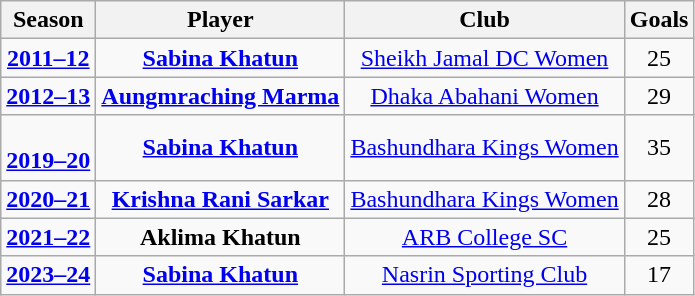<table class="wikitable" style="text-align:center">
<tr>
<th>Season</th>
<th>Player</th>
<th>Club</th>
<th>Goals</th>
</tr>
<tr>
<td><strong><a href='#'>2011–12</a></strong></td>
<td> <strong><a href='#'>Sabina Khatun</a></strong></td>
<td><a href='#'>Sheikh Jamal DC Women</a></td>
<td>25</td>
</tr>
<tr>
<td><strong><a href='#'>2012–13</a></strong></td>
<td> <strong><a href='#'>Aungmraching Marma</a></strong></td>
<td><a href='#'>Dhaka Abahani Women</a></td>
<td>29</td>
</tr>
<tr>
<td><br><strong><a href='#'>2019–20</a></strong></td>
<td> <strong><a href='#'>Sabina Khatun</a></strong></td>
<td><a href='#'>Bashundhara Kings Women</a></td>
<td>35</td>
</tr>
<tr>
<td><strong><a href='#'>2020–21</a></strong></td>
<td> <strong><a href='#'>Krishna Rani Sarkar</a></strong></td>
<td><a href='#'>Bashundhara Kings Women</a></td>
<td>28</td>
</tr>
<tr>
<td><strong><a href='#'>2021–22</a></strong></td>
<td> <strong>Aklima Khatun</strong></td>
<td><a href='#'>ARB College SC</a></td>
<td>25</td>
</tr>
<tr>
<td><strong><a href='#'>2023–24</a></strong></td>
<td> <strong><a href='#'>Sabina Khatun</a></strong></td>
<td><a href='#'>Nasrin Sporting Club</a></td>
<td>17</td>
</tr>
</table>
